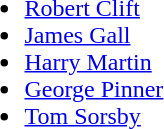<table>
<tr style="vertical-align:top">
<td><br><ul><li><a href='#'>Robert Clift</a></li><li><a href='#'>James Gall</a></li><li><a href='#'>Harry Martin</a></li><li><a href='#'>George Pinner</a></li><li><a href='#'>Tom Sorsby</a></li></ul></td>
</tr>
</table>
